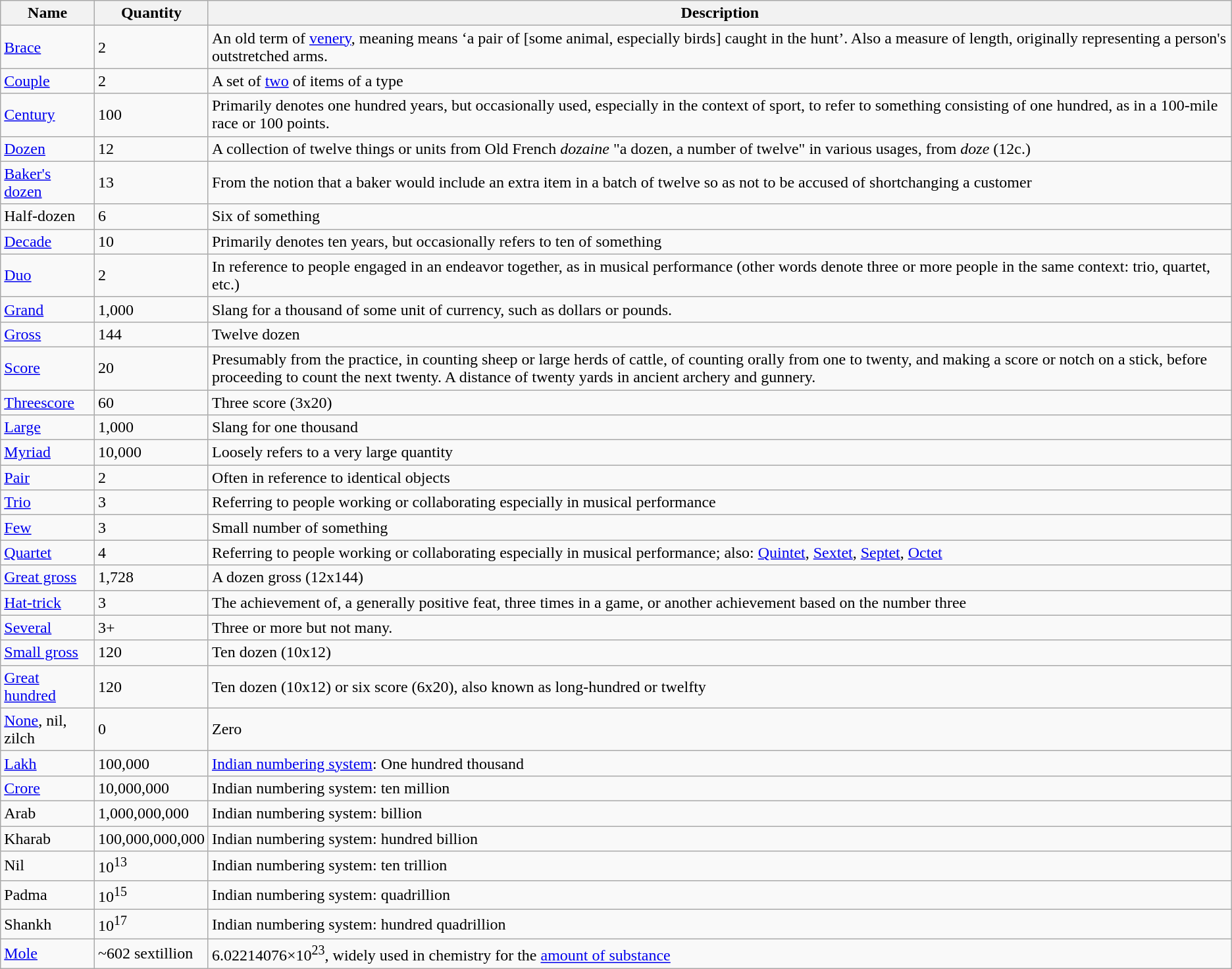<table class="wikitable sortable">
<tr>
<th>Name</th>
<th>Quantity</th>
<th>Description</th>
</tr>
<tr>
<td><a href='#'>Brace</a></td>
<td>2</td>
<td>An old term of <a href='#'>venery</a>, meaning means ‘a pair of [some animal, especially birds] caught in the hunt’. Also a measure of length, originally representing a person's outstretched arms.</td>
</tr>
<tr>
<td><a href='#'>Couple</a></td>
<td>2</td>
<td>A set of <a href='#'>two</a> of items of a type</td>
</tr>
<tr>
<td><a href='#'>Century</a></td>
<td>100</td>
<td>Primarily denotes one hundred years, but occasionally used, especially in the context of sport, to refer to something consisting of one hundred, as in a 100-mile race or 100 points.</td>
</tr>
<tr>
<td><a href='#'>Dozen</a></td>
<td>12</td>
<td>A collection of twelve things or units from Old French <em>dozaine</em> "a dozen, a number of twelve" in various usages, from <em>doze</em> (12c.) </td>
</tr>
<tr>
<td><a href='#'>Baker's dozen</a></td>
<td>13</td>
<td>From the notion that a baker would include an extra item in a batch of twelve so as not to be accused of shortchanging a customer</td>
</tr>
<tr>
<td>Half-dozen</td>
<td>6</td>
<td>Six of something</td>
</tr>
<tr>
<td><a href='#'>Decade</a></td>
<td>10</td>
<td>Primarily denotes ten years, but occasionally refers to ten of something</td>
</tr>
<tr>
<td><a href='#'>Duo</a></td>
<td>2</td>
<td>In reference to people engaged in an endeavor together, as in musical performance (other words denote three or more people in the same context: trio, quartet, etc.)</td>
</tr>
<tr>
<td><a href='#'>Grand</a></td>
<td>1,000</td>
<td>Slang for a thousand of some unit of currency, such as dollars or pounds.</td>
</tr>
<tr>
<td><a href='#'>Gross</a></td>
<td>144</td>
<td>Twelve dozen</td>
</tr>
<tr>
<td><a href='#'>Score</a></td>
<td>20</td>
<td>Presumably from the practice, in counting sheep or large herds of cattle, of counting orally from one to twenty, and making a score or notch on a stick, before proceeding to count the next twenty. A distance of twenty yards in ancient archery and gunnery.</td>
</tr>
<tr>
<td><a href='#'>Threescore</a></td>
<td>60</td>
<td>Three score (3x20)</td>
</tr>
<tr>
<td><a href='#'>Large</a></td>
<td>1,000</td>
<td>Slang for one thousand</td>
</tr>
<tr>
<td><a href='#'>Myriad</a></td>
<td>10,000</td>
<td>Loosely refers to a very large quantity</td>
</tr>
<tr>
<td><a href='#'>Pair</a></td>
<td>2</td>
<td>Often in reference to identical objects</td>
</tr>
<tr>
<td><a href='#'>Trio</a></td>
<td>3</td>
<td>Referring to people working or collaborating especially in musical performance</td>
</tr>
<tr>
<td><a href='#'>Few</a></td>
<td>3</td>
<td>Small number of something</td>
</tr>
<tr>
<td><a href='#'>Quartet</a></td>
<td>4</td>
<td>Referring to people working or collaborating especially in musical performance; also: <a href='#'>Quintet</a>, <a href='#'>Sextet</a>, <a href='#'>Septet</a>, <a href='#'>Octet</a></td>
</tr>
<tr>
<td><a href='#'>Great gross</a></td>
<td>1,728</td>
<td>A dozen gross (12x144)</td>
</tr>
<tr>
<td><a href='#'>Hat-trick</a></td>
<td>3</td>
<td>The achievement of, a generally positive feat, three times in a game, or another achievement based on the number three </td>
</tr>
<tr>
<td><a href='#'>Several</a></td>
<td>3+</td>
<td>Three or more but not many.</td>
</tr>
<tr>
<td><a href='#'>Small gross</a></td>
<td>120</td>
<td>Ten dozen (10x12) </td>
</tr>
<tr>
<td><a href='#'>Great hundred</a></td>
<td>120</td>
<td>Ten dozen (10x12) or six score (6x20), also known as long-hundred or twelfty </td>
</tr>
<tr>
<td><a href='#'>None</a>, nil, zilch</td>
<td>0</td>
<td>Zero</td>
</tr>
<tr>
<td><a href='#'>Lakh</a></td>
<td>100,000</td>
<td><a href='#'>Indian numbering system</a>: One hundred thousand</td>
</tr>
<tr>
<td><a href='#'>Crore</a></td>
<td>10,000,000</td>
<td>Indian numbering system: ten million</td>
</tr>
<tr>
<td>Arab</td>
<td>1,000,000,000</td>
<td>Indian numbering system: billion</td>
</tr>
<tr>
<td>Kharab</td>
<td>100,000,000,000</td>
<td>Indian numbering system: hundred billion</td>
</tr>
<tr>
<td>Nil</td>
<td>10<sup>13</sup></td>
<td>Indian numbering system: ten trillion</td>
</tr>
<tr>
<td>Padma</td>
<td>10<sup>15</sup></td>
<td>Indian numbering system: quadrillion</td>
</tr>
<tr>
<td>Shankh</td>
<td>10<sup>17</sup></td>
<td>Indian numbering system: hundred quadrillion</td>
</tr>
<tr>
<td><a href='#'>Mole</a></td>
<td>~602 sextillion</td>
<td>6.02214076×10<sup>23</sup>, widely used in chemistry for the <a href='#'>amount of substance</a></td>
</tr>
</table>
